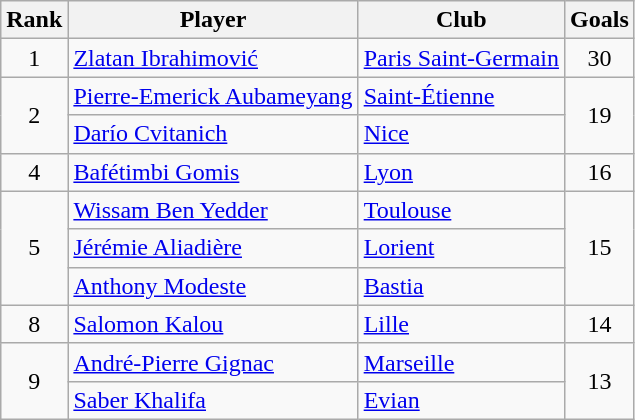<table class="wikitable" style="text-align:center">
<tr>
<th>Rank</th>
<th>Player</th>
<th>Club</th>
<th>Goals</th>
</tr>
<tr>
<td>1</td>
<td align="left"> <a href='#'>Zlatan Ibrahimović</a></td>
<td align="left"><a href='#'>Paris Saint-Germain</a></td>
<td>30</td>
</tr>
<tr>
<td rowspan="2">2</td>
<td align="left"> <a href='#'>Pierre-Emerick Aubameyang</a></td>
<td align="left"><a href='#'>Saint-Étienne</a></td>
<td rowspan="2">19</td>
</tr>
<tr>
<td align="left"> <a href='#'>Darío Cvitanich</a></td>
<td align="left"><a href='#'>Nice</a></td>
</tr>
<tr>
<td>4</td>
<td align="left"> <a href='#'>Bafétimbi Gomis</a></td>
<td align="left"><a href='#'>Lyon</a></td>
<td>16</td>
</tr>
<tr>
<td rowspan="3">5</td>
<td align="left"> <a href='#'>Wissam Ben Yedder</a></td>
<td align="left"><a href='#'>Toulouse</a></td>
<td rowspan="3">15</td>
</tr>
<tr>
<td align="left"> <a href='#'>Jérémie Aliadière</a></td>
<td align="left"><a href='#'>Lorient</a></td>
</tr>
<tr>
<td align="left"> <a href='#'>Anthony Modeste</a></td>
<td align="left"><a href='#'>Bastia</a></td>
</tr>
<tr>
<td>8</td>
<td align="left"> <a href='#'>Salomon Kalou</a></td>
<td align="left"><a href='#'>Lille</a></td>
<td>14</td>
</tr>
<tr>
<td rowspan="2">9</td>
<td align="left"> <a href='#'>André-Pierre Gignac</a></td>
<td align="left"><a href='#'>Marseille</a></td>
<td rowspan="2">13</td>
</tr>
<tr>
<td align="left"> <a href='#'>Saber Khalifa</a></td>
<td align="left"><a href='#'>Evian</a></td>
</tr>
</table>
